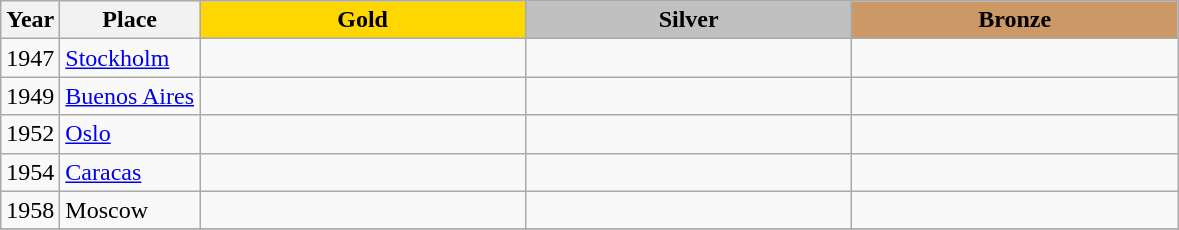<table class="wikitable">
<tr>
<th>Year</th>
<th>Place</th>
<th style="background:gold"    width="210">Gold</th>
<th style="background:silver"  width="210">Silver</th>
<th style="background:#cc9966" width="210">Bronze</th>
</tr>
<tr>
<td>1947</td>
<td> <a href='#'>Stockholm</a></td>
<td></td>
<td></td>
<td></td>
</tr>
<tr>
<td>1949</td>
<td> <a href='#'>Buenos Aires</a></td>
<td></td>
<td></td>
<td></td>
</tr>
<tr>
<td>1952</td>
<td> <a href='#'>Oslo</a></td>
<td></td>
<td></td>
<td></td>
</tr>
<tr>
<td>1954</td>
<td> <a href='#'>Caracas</a></td>
<td></td>
<td></td>
<td></td>
</tr>
<tr>
<td>1958</td>
<td> Moscow</td>
<td></td>
<td></td>
<td></td>
</tr>
<tr>
</tr>
</table>
